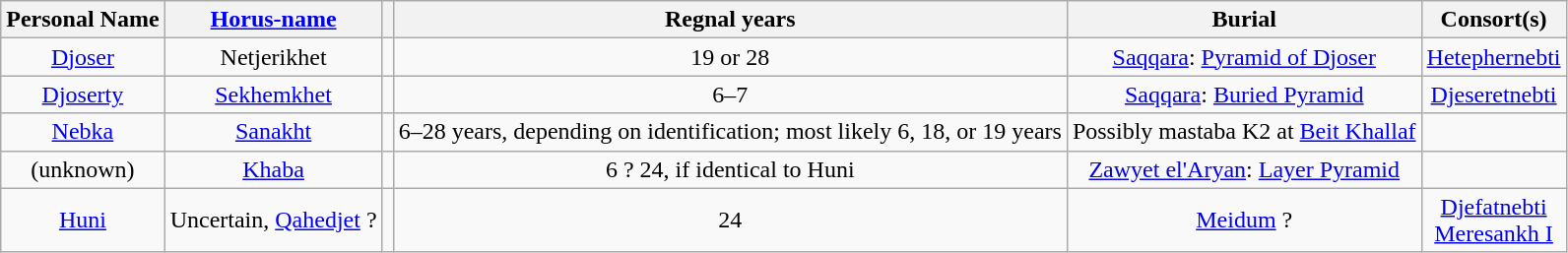<table class="wikitable" style="text-align:center">
<tr>
<th>Personal Name</th>
<th><a href='#'>Horus-name</a></th>
<th></th>
<th>Regnal years</th>
<th>Burial</th>
<th>Consort(s)</th>
</tr>
<tr>
<td><a href='#'>Djoser</a></td>
<td>Netjerikhet</td>
<td></td>
<td>19 or 28</td>
<td><a href='#'>Saqqara</a>: <a href='#'>Pyramid of Djoser</a></td>
<td><a href='#'>Hetephernebti</a></td>
</tr>
<tr>
<td><a href='#'>Djoserty</a></td>
<td><a href='#'>Sekhemkhet</a></td>
<td></td>
<td>6–7</td>
<td><a href='#'>Saqqara</a>: <a href='#'>Buried Pyramid</a></td>
<td><a href='#'>Djeseretnebti</a></td>
</tr>
<tr>
<td><a href='#'>Nebka</a></td>
<td><a href='#'>Sanakht</a></td>
<td></td>
<td>6–28 years, depending on identification; most likely 6, 18, or 19 years</td>
<td>Possibly mastaba K2 at <a href='#'>Beit Khallaf</a></td>
<td></td>
</tr>
<tr>
<td>(unknown)</td>
<td><a href='#'>Khaba</a></td>
<td></td>
<td>6 ? 24, if identical to Huni</td>
<td><a href='#'>Zawyet el'Aryan</a>: <a href='#'>Layer Pyramid</a></td>
<td></td>
</tr>
<tr>
<td><a href='#'>Huni</a></td>
<td>Uncertain, <a href='#'>Qahedjet</a> ?</td>
<td></td>
<td>24</td>
<td><a href='#'>Meidum</a> ?</td>
<td><a href='#'>Djefatnebti</a><br><a href='#'>Meresankh I</a></td>
</tr>
</table>
